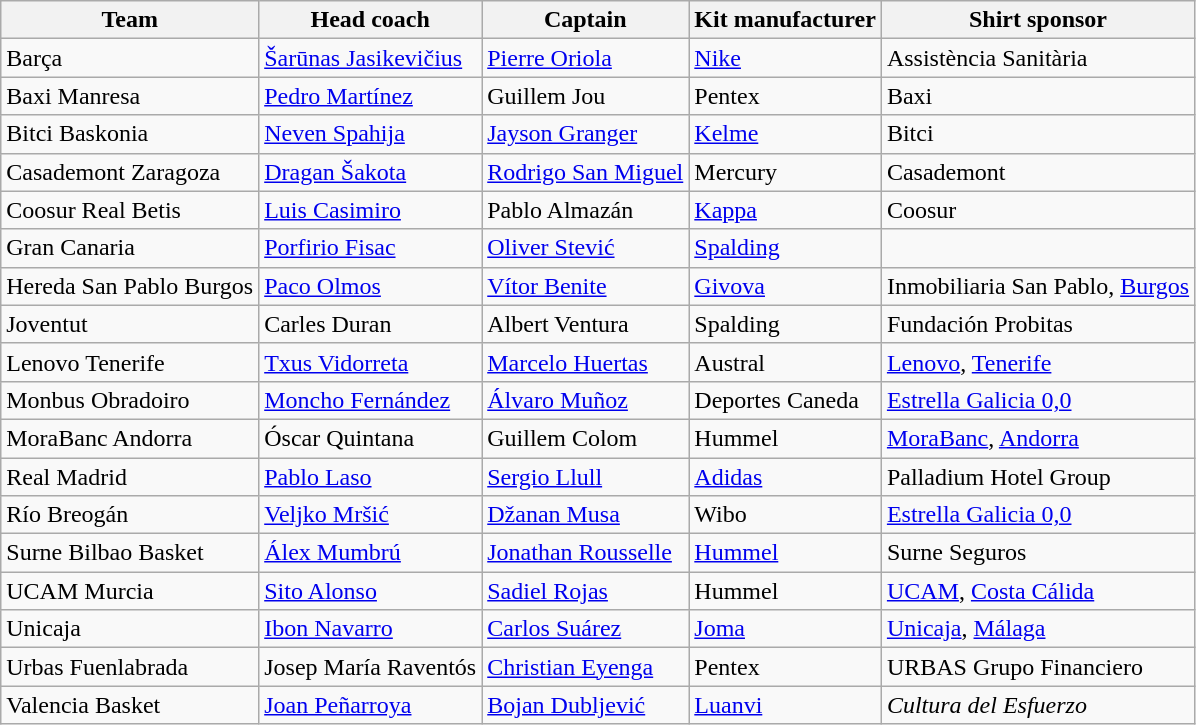<table class="wikitable sortable">
<tr>
<th>Team</th>
<th>Head coach</th>
<th>Captain</th>
<th>Kit manufacturer</th>
<th>Shirt sponsor</th>
</tr>
<tr>
<td>Barça</td>
<td> <a href='#'>Šarūnas Jasikevičius</a></td>
<td> <a href='#'>Pierre Oriola</a></td>
<td><a href='#'>Nike</a></td>
<td>Assistència Sanitària</td>
</tr>
<tr>
<td>Baxi Manresa</td>
<td> <a href='#'>Pedro Martínez</a></td>
<td> Guillem Jou</td>
<td>Pentex</td>
<td>Baxi</td>
</tr>
<tr>
<td>Bitci Baskonia</td>
<td> <a href='#'>Neven Spahija</a></td>
<td> <a href='#'>Jayson Granger</a></td>
<td><a href='#'>Kelme</a></td>
<td>Bitci</td>
</tr>
<tr>
<td>Casademont Zaragoza</td>
<td> <a href='#'>Dragan Šakota</a></td>
<td> <a href='#'>Rodrigo San Miguel</a></td>
<td>Mercury</td>
<td>Casademont</td>
</tr>
<tr>
<td>Coosur Real Betis</td>
<td> <a href='#'>Luis Casimiro</a></td>
<td> Pablo Almazán</td>
<td><a href='#'>Kappa</a></td>
<td>Coosur</td>
</tr>
<tr>
<td>Gran Canaria</td>
<td> <a href='#'>Porfirio Fisac</a></td>
<td> <a href='#'>Oliver Stević</a></td>
<td><a href='#'>Spalding</a></td>
<td></td>
</tr>
<tr>
<td>Hereda San Pablo Burgos</td>
<td> <a href='#'>Paco Olmos</a></td>
<td> <a href='#'>Vítor Benite</a></td>
<td><a href='#'>Givova</a></td>
<td>Inmobiliaria San Pablo, <a href='#'>Burgos</a></td>
</tr>
<tr>
<td>Joventut</td>
<td> Carles Duran</td>
<td> Albert Ventura</td>
<td>Spalding</td>
<td>Fundación Probitas</td>
</tr>
<tr>
<td>Lenovo Tenerife</td>
<td> <a href='#'>Txus Vidorreta</a></td>
<td> <a href='#'>Marcelo Huertas</a></td>
<td>Austral</td>
<td><a href='#'>Lenovo</a>, <a href='#'>Tenerife</a></td>
</tr>
<tr>
<td>Monbus Obradoiro</td>
<td> <a href='#'>Moncho Fernández</a></td>
<td> <a href='#'>Álvaro Muñoz</a></td>
<td>Deportes Caneda</td>
<td><a href='#'>Estrella Galicia 0,0</a></td>
</tr>
<tr>
<td>MoraBanc Andorra</td>
<td> Óscar Quintana</td>
<td> Guillem Colom</td>
<td>Hummel</td>
<td><a href='#'>MoraBanc</a>, <a href='#'>Andorra</a></td>
</tr>
<tr>
<td>Real Madrid</td>
<td> <a href='#'>Pablo Laso</a></td>
<td> <a href='#'>Sergio Llull</a></td>
<td><a href='#'>Adidas</a></td>
<td>Palladium Hotel Group</td>
</tr>
<tr>
<td>Río Breogán</td>
<td> <a href='#'>Veljko Mršić</a></td>
<td> <a href='#'>Džanan Musa</a></td>
<td>Wibo</td>
<td><a href='#'>Estrella Galicia 0,0</a></td>
</tr>
<tr>
<td>Surne Bilbao Basket</td>
<td> <a href='#'>Álex Mumbrú</a></td>
<td> <a href='#'>Jonathan Rousselle</a></td>
<td><a href='#'>Hummel</a></td>
<td>Surne Seguros</td>
</tr>
<tr>
<td>UCAM Murcia</td>
<td> <a href='#'>Sito Alonso</a></td>
<td> <a href='#'>Sadiel Rojas</a></td>
<td>Hummel</td>
<td><a href='#'>UCAM</a>, <a href='#'>Costa Cálida</a></td>
</tr>
<tr>
<td>Unicaja</td>
<td> <a href='#'>Ibon Navarro</a></td>
<td> <a href='#'>Carlos Suárez</a></td>
<td><a href='#'>Joma</a></td>
<td><a href='#'>Unicaja</a>, <a href='#'>Málaga</a></td>
</tr>
<tr>
<td>Urbas Fuenlabrada</td>
<td> Josep María Raventós</td>
<td> <a href='#'>Christian Eyenga</a></td>
<td>Pentex</td>
<td>URBAS Grupo Financiero</td>
</tr>
<tr>
<td>Valencia Basket</td>
<td> <a href='#'>Joan Peñarroya</a></td>
<td> <a href='#'>Bojan Dubljević</a></td>
<td><a href='#'>Luanvi</a></td>
<td><em>Cultura del Esfuerzo</em></td>
</tr>
</table>
